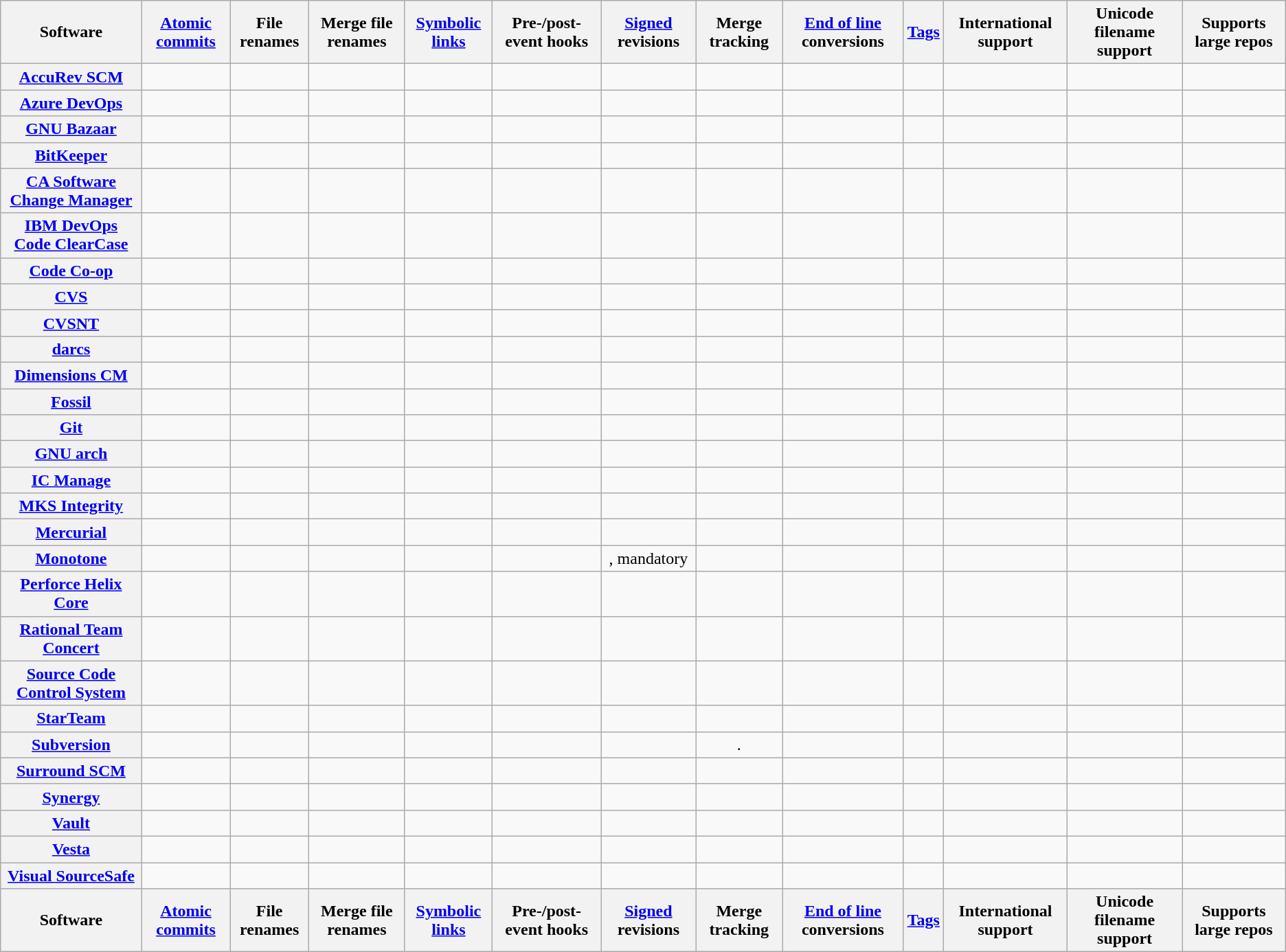<table class="wikitable sortable sort-under" style="text-align: center; width: auto;">
<tr>
<th>Software</th>
<th><a href='#'>Atomic commits</a></th>
<th>File renames</th>
<th>Merge file renames</th>
<th><a href='#'>Symbolic links</a></th>
<th>Pre-/post-event hooks</th>
<th><a href='#'>Signed</a> revisions</th>
<th>Merge tracking</th>
<th><a href='#'>End of line</a> conversions</th>
<th><a href='#'>Tags</a></th>
<th>International support</th>
<th>Unicode filename support</th>
<th>Supports large repos</th>
</tr>
<tr>
<th><a href='#'>AccuRev SCM</a></th>
<td></td>
<td></td>
<td></td>
<td></td>
<td></td>
<td></td>
<td></td>
<td></td>
<td></td>
<td></td>
<td></td>
<td></td>
</tr>
<tr>
<th><a href='#'>Azure DevOps</a></th>
<td></td>
<td></td>
<td></td>
<td></td>
<td></td>
<td></td>
<td></td>
<td></td>
<td></td>
<td></td>
<td></td>
<td></td>
</tr>
<tr>
<th><a href='#'>GNU Bazaar</a></th>
<td></td>
<td></td>
<td></td>
<td></td>
<td></td>
<td></td>
<td></td>
<td></td>
<td></td>
<td></td>
<td></td>
<td></td>
</tr>
<tr>
<th><a href='#'>BitKeeper</a></th>
<td></td>
<td></td>
<td></td>
<td></td>
<td></td>
<td></td>
<td></td>
<td></td>
<td></td>
<td></td>
<td></td>
<td></td>
</tr>
<tr>
<th><a href='#'>CA Software Change Manager</a></th>
<td></td>
<td></td>
<td></td>
<td></td>
<td></td>
<td></td>
<td></td>
<td></td>
<td></td>
<td></td>
<td></td>
<td></td>
</tr>
<tr>
<th><a href='#'>IBM DevOps Code ClearCase</a></th>
<td></td>
<td></td>
<td></td>
<td></td>
<td></td>
<td></td>
<td></td>
<td></td>
<td></td>
<td></td>
<td></td>
<td></td>
</tr>
<tr>
<th><a href='#'>Code Co-op</a></th>
<td></td>
<td></td>
<td></td>
<td></td>
<td></td>
<td></td>
<td></td>
<td></td>
<td></td>
<td></td>
<td></td>
<td></td>
</tr>
<tr>
<th><a href='#'>CVS</a></th>
<td></td>
<td></td>
<td></td>
<td></td>
<td></td>
<td></td>
<td></td>
<td></td>
<td></td>
<td></td>
<td></td>
<td></td>
</tr>
<tr>
<th><a href='#'>CVSNT</a></th>
<td></td>
<td></td>
<td></td>
<td></td>
<td></td>
<td></td>
<td></td>
<td></td>
<td></td>
<td></td>
<td></td>
<td></td>
</tr>
<tr>
<th><a href='#'>darcs</a></th>
<td></td>
<td></td>
<td></td>
<td></td>
<td></td>
<td></td>
<td></td>
<td></td>
<td></td>
<td></td>
<td></td>
<td></td>
</tr>
<tr>
<th><a href='#'>Dimensions CM</a></th>
<td></td>
<td></td>
<td></td>
<td></td>
<td></td>
<td></td>
<td></td>
<td></td>
<td> </td>
<td> </td>
<td></td>
<td></td>
</tr>
<tr>
<th><a href='#'>Fossil</a></th>
<td></td>
<td></td>
<td></td>
<td></td>
<td></td>
<td></td>
<td></td>
<td></td>
<td></td>
<td></td>
<td></td>
<td></td>
</tr>
<tr>
<th><a href='#'>Git</a></th>
<td></td>
<td></td>
<td></td>
<td></td>
<td></td>
<td></td>
<td></td>
<td></td>
<td></td>
<td></td>
<td></td>
<td></td>
</tr>
<tr>
<th><a href='#'>GNU arch</a></th>
<td></td>
<td></td>
<td></td>
<td></td>
<td></td>
<td></td>
<td></td>
<td></td>
<td></td>
<td></td>
<td></td>
<td></td>
</tr>
<tr>
<th><a href='#'>IC Manage</a></th>
<td></td>
<td></td>
<td></td>
<td></td>
<td></td>
<td></td>
<td></td>
<td></td>
<td></td>
<td></td>
<td></td>
<td></td>
</tr>
<tr>
<th><a href='#'>MKS Integrity</a></th>
<td></td>
<td></td>
<td></td>
<td></td>
<td></td>
<td></td>
<td></td>
<td></td>
<td></td>
<td></td>
<td></td>
<td></td>
</tr>
<tr>
<th><a href='#'>Mercurial</a></th>
<td></td>
<td></td>
<td></td>
<td></td>
<td></td>
<td></td>
<td></td>
<td></td>
<td></td>
<td></td>
<td></td>
<td></td>
</tr>
<tr>
<th><a href='#'>Monotone</a></th>
<td></td>
<td></td>
<td></td>
<td></td>
<td></td>
<td>, mandatory</td>
<td></td>
<td></td>
<td></td>
<td></td>
<td></td>
<td></td>
</tr>
<tr>
<th><a href='#'>Perforce Helix Core</a></th>
<td></td>
<td></td>
<td></td>
<td></td>
<td></td>
<td></td>
<td></td>
<td></td>
<td></td>
<td></td>
<td></td>
<td></td>
</tr>
<tr>
<th><a href='#'>Rational Team Concert</a></th>
<td></td>
<td></td>
<td></td>
<td></td>
<td></td>
<td></td>
<td></td>
<td></td>
<td></td>
<td></td>
<td></td>
<td></td>
</tr>
<tr>
<th><a href='#'>Source Code Control System</a></th>
<td></td>
<td></td>
<td></td>
<td></td>
<td></td>
<td></td>
<td></td>
<td></td>
<td></td>
<td></td>
<td></td>
<td></td>
</tr>
<tr>
<th><a href='#'>StarTeam</a></th>
<td></td>
<td></td>
<td></td>
<td></td>
<td></td>
<td></td>
<td></td>
<td></td>
<td></td>
<td></td>
<td></td>
<td></td>
</tr>
<tr>
<th><a href='#'>Subversion</a></th>
<td></td>
<td></td>
<td></td>
<td></td>
<td></td>
<td></td>
<td>.</td>
<td></td>
<td></td>
<td></td>
<td></td>
<td></td>
</tr>
<tr>
<th><a href='#'>Surround SCM</a></th>
<td></td>
<td></td>
<td></td>
<td></td>
<td></td>
<td></td>
<td></td>
<td></td>
<td></td>
<td></td>
<td></td>
<td></td>
</tr>
<tr>
<th><a href='#'>Synergy</a></th>
<td></td>
<td></td>
<td></td>
<td></td>
<td></td>
<td></td>
<td></td>
<td></td>
<td></td>
<td></td>
<td></td>
<td></td>
</tr>
<tr>
<th><a href='#'>Vault</a></th>
<td></td>
<td></td>
<td></td>
<td></td>
<td></td>
<td></td>
<td></td>
<td></td>
<td></td>
<td></td>
<td></td>
<td></td>
</tr>
<tr>
<th><a href='#'>Vesta</a></th>
<td></td>
<td></td>
<td></td>
<td></td>
<td></td>
<td></td>
<td></td>
<td></td>
<td></td>
<td></td>
<td></td>
<td></td>
</tr>
<tr>
<th><a href='#'>Visual SourceSafe</a></th>
<td></td>
<td></td>
<td></td>
<td></td>
<td></td>
<td></td>
<td></td>
<td></td>
<td></td>
<td></td>
<td></td>
<td></td>
</tr>
<tr class="sortbottom">
<th>Software</th>
<th><a href='#'>Atomic commits</a></th>
<th>File renames</th>
<th>Merge file renames</th>
<th><a href='#'>Symbolic links</a></th>
<th>Pre-/post-event hooks</th>
<th><a href='#'>Signed</a> revisions</th>
<th>Merge tracking</th>
<th><a href='#'>End of line</a> conversions</th>
<th><a href='#'>Tags</a></th>
<th>International support</th>
<th>Unicode filename support</th>
<th>Supports large repos</th>
</tr>
</table>
